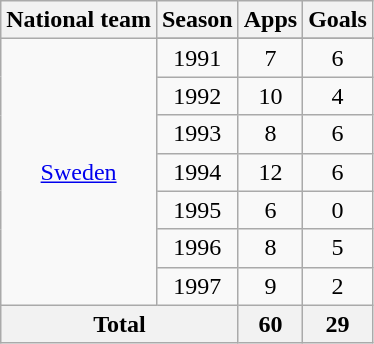<table class="wikitable" style="text-align:center">
<tr>
<th>National team</th>
<th>Season</th>
<th>Apps</th>
<th>Goals</th>
</tr>
<tr>
<td rowspan="8"><a href='#'>Sweden</a></td>
</tr>
<tr>
<td>1991</td>
<td>7</td>
<td>6</td>
</tr>
<tr>
<td>1992</td>
<td>10</td>
<td>4</td>
</tr>
<tr>
<td>1993</td>
<td>8</td>
<td>6</td>
</tr>
<tr>
<td>1994</td>
<td>12</td>
<td>6</td>
</tr>
<tr>
<td>1995</td>
<td>6</td>
<td>0</td>
</tr>
<tr>
<td>1996</td>
<td>8</td>
<td>5</td>
</tr>
<tr>
<td>1997</td>
<td>9</td>
<td>2</td>
</tr>
<tr>
<th colspan="2">Total</th>
<th>60</th>
<th>29</th>
</tr>
</table>
